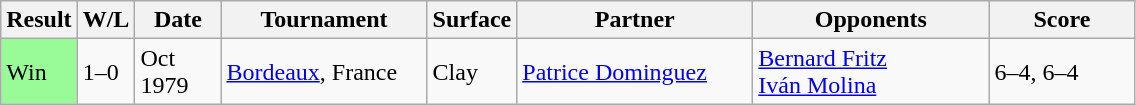<table class="sortable wikitable">
<tr>
<th style="width:40px">Result</th>
<th style="width:30px" class="unsortable">W/L</th>
<th style="width:50px">Date</th>
<th style="width:130px">Tournament</th>
<th style="width:50px">Surface</th>
<th style="width:150px">Partner</th>
<th style="width:150px">Opponents</th>
<th style="width:90px" class="unsortable">Score</th>
</tr>
<tr>
<td style="background:#98fb98;">Win</td>
<td>1–0</td>
<td>Oct 1979</td>
<td><a href='#'>Bordeaux</a>, France</td>
<td>Clay</td>
<td> <a href='#'>Patrice Dominguez</a></td>
<td> <a href='#'>Bernard Fritz</a><br> <a href='#'>Iván Molina</a></td>
<td>6–4, 6–4</td>
</tr>
</table>
